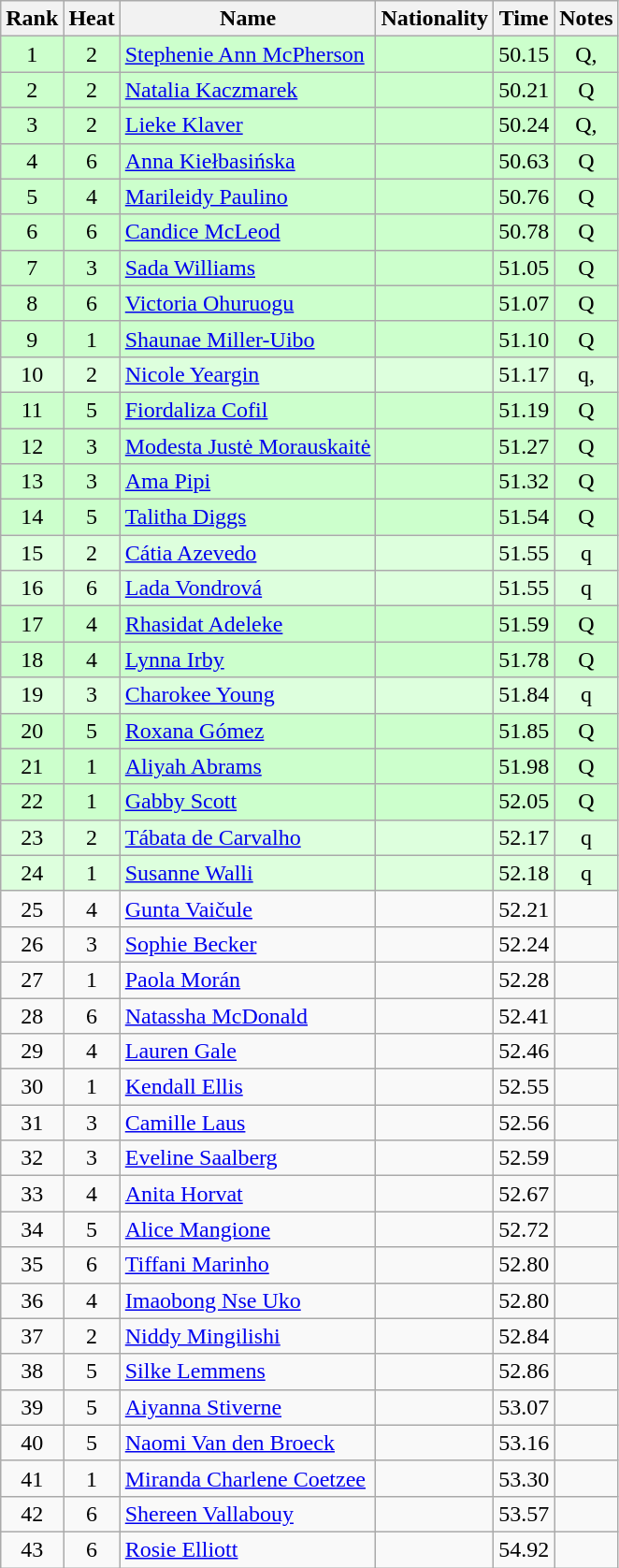<table class="wikitable sortable" style="text-align:center">
<tr>
<th>Rank</th>
<th>Heat</th>
<th>Name</th>
<th>Nationality</th>
<th>Time</th>
<th>Notes</th>
</tr>
<tr bgcolor=ccffcc>
<td>1</td>
<td>2</td>
<td align=left><a href='#'>Stephenie Ann McPherson</a></td>
<td align=left></td>
<td>50.15</td>
<td>Q,  </td>
</tr>
<tr bgcolor=ccffcc>
<td>2</td>
<td>2</td>
<td align=left><a href='#'>Natalia Kaczmarek</a></td>
<td align=left></td>
<td>50.21</td>
<td>Q</td>
</tr>
<tr bgcolor=ccffcc>
<td>3</td>
<td>2</td>
<td align=left><a href='#'>Lieke Klaver</a></td>
<td align=left></td>
<td>50.24</td>
<td>Q, </td>
</tr>
<tr bgcolor=ccffcc>
<td>4</td>
<td>6</td>
<td align=left><a href='#'>Anna Kiełbasińska</a></td>
<td align=left></td>
<td>50.63</td>
<td>Q</td>
</tr>
<tr bgcolor=ccffcc>
<td>5</td>
<td>4</td>
<td align=left><a href='#'>Marileidy Paulino</a></td>
<td align=left></td>
<td>50.76</td>
<td>Q</td>
</tr>
<tr bgcolor=ccffcc>
<td>6</td>
<td>6</td>
<td align=left><a href='#'>Candice McLeod</a></td>
<td align=left></td>
<td>50.78</td>
<td>Q</td>
</tr>
<tr bgcolor=ccffcc>
<td>7</td>
<td>3</td>
<td align=left><a href='#'>Sada Williams</a></td>
<td align=left></td>
<td>51.05</td>
<td>Q</td>
</tr>
<tr bgcolor=ccffcc>
<td>8</td>
<td>6</td>
<td align=left><a href='#'>Victoria Ohuruogu</a></td>
<td align=left></td>
<td>51.07</td>
<td>Q</td>
</tr>
<tr bgcolor=ccffcc>
<td>9</td>
<td>1</td>
<td align=left><a href='#'>Shaunae Miller-Uibo</a></td>
<td align=left></td>
<td>51.10</td>
<td>Q</td>
</tr>
<tr bgcolor=ddffdd>
<td>10</td>
<td>2</td>
<td align=left><a href='#'>Nicole Yeargin</a></td>
<td align=left></td>
<td>51.17</td>
<td>q, </td>
</tr>
<tr bgcolor=ccffcc>
<td>11</td>
<td>5</td>
<td align=left><a href='#'>Fiordaliza Cofil</a></td>
<td align=left></td>
<td>51.19</td>
<td>Q</td>
</tr>
<tr bgcolor=ccffcc>
<td>12</td>
<td>3</td>
<td align=left><a href='#'>Modesta Justė Morauskaitė</a></td>
<td align=left></td>
<td>51.27</td>
<td>Q</td>
</tr>
<tr bgcolor=ccffcc>
<td>13</td>
<td>3</td>
<td align=left><a href='#'>Ama Pipi</a></td>
<td align=left></td>
<td>51.32</td>
<td>Q</td>
</tr>
<tr bgcolor=ccffcc>
<td>14</td>
<td>5</td>
<td align=left><a href='#'>Talitha Diggs</a></td>
<td align=left></td>
<td>51.54</td>
<td>Q</td>
</tr>
<tr bgcolor=ddffdd>
<td>15</td>
<td>2</td>
<td align=left><a href='#'>Cátia Azevedo</a></td>
<td align=left></td>
<td>51.55</td>
<td>q</td>
</tr>
<tr bgcolor=ddffdd>
<td>16</td>
<td>6</td>
<td align=left><a href='#'>Lada Vondrová</a></td>
<td align=left></td>
<td>51.55</td>
<td>q</td>
</tr>
<tr bgcolor=ccffcc>
<td>17</td>
<td>4</td>
<td align=left><a href='#'>Rhasidat Adeleke</a></td>
<td align=left></td>
<td>51.59</td>
<td>Q</td>
</tr>
<tr bgcolor=ccffcc>
<td>18</td>
<td>4</td>
<td align=left><a href='#'>Lynna Irby</a></td>
<td align=left></td>
<td>51.78</td>
<td>Q</td>
</tr>
<tr bgcolor=ddffdd>
<td>19</td>
<td>3</td>
<td align=left><a href='#'>Charokee Young</a></td>
<td align=left></td>
<td>51.84</td>
<td>q</td>
</tr>
<tr bgcolor=ccffcc>
<td>20</td>
<td>5</td>
<td align=left><a href='#'>Roxana Gómez</a></td>
<td align=left></td>
<td>51.85</td>
<td>Q</td>
</tr>
<tr bgcolor=ccffcc>
<td>21</td>
<td>1</td>
<td align=left><a href='#'>Aliyah Abrams</a></td>
<td align=left></td>
<td>51.98</td>
<td>Q</td>
</tr>
<tr bgcolor=ccffcc>
<td>22</td>
<td>1</td>
<td align=left><a href='#'>Gabby Scott</a></td>
<td align=left></td>
<td>52.05</td>
<td>Q</td>
</tr>
<tr bgcolor=ddffdd>
<td>23</td>
<td>2</td>
<td align=left><a href='#'>Tábata de Carvalho</a></td>
<td align=left></td>
<td>52.17</td>
<td>q</td>
</tr>
<tr bgcolor=ddffdd>
<td>24</td>
<td>1</td>
<td align=left><a href='#'>Susanne Walli</a></td>
<td align=left></td>
<td>52.18</td>
<td>q</td>
</tr>
<tr>
<td>25</td>
<td>4</td>
<td align=left><a href='#'>Gunta Vaičule</a></td>
<td align=left></td>
<td>52.21</td>
<td></td>
</tr>
<tr>
<td>26</td>
<td>3</td>
<td align=left><a href='#'>Sophie Becker</a></td>
<td align=left></td>
<td>52.24</td>
<td></td>
</tr>
<tr>
<td>27</td>
<td>1</td>
<td align=left><a href='#'>Paola Morán</a></td>
<td align=left></td>
<td>52.28</td>
<td></td>
</tr>
<tr>
<td>28</td>
<td>6</td>
<td align=left><a href='#'>Natassha McDonald</a></td>
<td align=left></td>
<td>52.41</td>
<td></td>
</tr>
<tr>
<td>29</td>
<td>4</td>
<td align=left><a href='#'>Lauren Gale</a></td>
<td align=left></td>
<td>52.46</td>
<td></td>
</tr>
<tr>
<td>30</td>
<td>1</td>
<td align=left><a href='#'>Kendall Ellis</a></td>
<td align=left></td>
<td>52.55</td>
<td></td>
</tr>
<tr>
<td>31</td>
<td>3</td>
<td align=left><a href='#'>Camille Laus</a></td>
<td align=left></td>
<td>52.56</td>
<td></td>
</tr>
<tr>
<td>32</td>
<td>3</td>
<td align=left><a href='#'>Eveline Saalberg</a></td>
<td align=left></td>
<td>52.59</td>
<td></td>
</tr>
<tr>
<td>33</td>
<td>4</td>
<td align=left><a href='#'>Anita Horvat</a></td>
<td align=left></td>
<td>52.67</td>
<td></td>
</tr>
<tr>
<td>34</td>
<td>5</td>
<td align=left><a href='#'>Alice Mangione</a></td>
<td align=left></td>
<td>52.72</td>
<td></td>
</tr>
<tr>
<td>35</td>
<td>6</td>
<td align=left><a href='#'>Tiffani Marinho</a></td>
<td align=left></td>
<td>52.80</td>
<td></td>
</tr>
<tr>
<td>36</td>
<td>4</td>
<td align=left><a href='#'>Imaobong Nse Uko</a></td>
<td align=left></td>
<td>52.80</td>
<td></td>
</tr>
<tr>
<td>37</td>
<td>2</td>
<td align=left><a href='#'>Niddy Mingilishi</a></td>
<td align=left></td>
<td>52.84</td>
<td></td>
</tr>
<tr>
<td>38</td>
<td>5</td>
<td align=left><a href='#'>Silke Lemmens</a></td>
<td align=left></td>
<td>52.86</td>
<td></td>
</tr>
<tr>
<td>39</td>
<td>5</td>
<td align=left><a href='#'>Aiyanna Stiverne</a></td>
<td align=left></td>
<td>53.07</td>
<td></td>
</tr>
<tr>
<td>40</td>
<td>5</td>
<td align=left><a href='#'>Naomi Van den Broeck</a></td>
<td align=left></td>
<td>53.16</td>
<td></td>
</tr>
<tr>
<td>41</td>
<td>1</td>
<td align=left><a href='#'>Miranda Charlene Coetzee</a></td>
<td align=left></td>
<td>53.30</td>
<td></td>
</tr>
<tr>
<td>42</td>
<td>6</td>
<td align=left><a href='#'>Shereen Vallabouy</a></td>
<td align=left></td>
<td>53.57</td>
<td></td>
</tr>
<tr>
<td>43</td>
<td>6</td>
<td align=left><a href='#'>Rosie Elliott</a></td>
<td align=left></td>
<td>54.92</td>
<td></td>
</tr>
</table>
